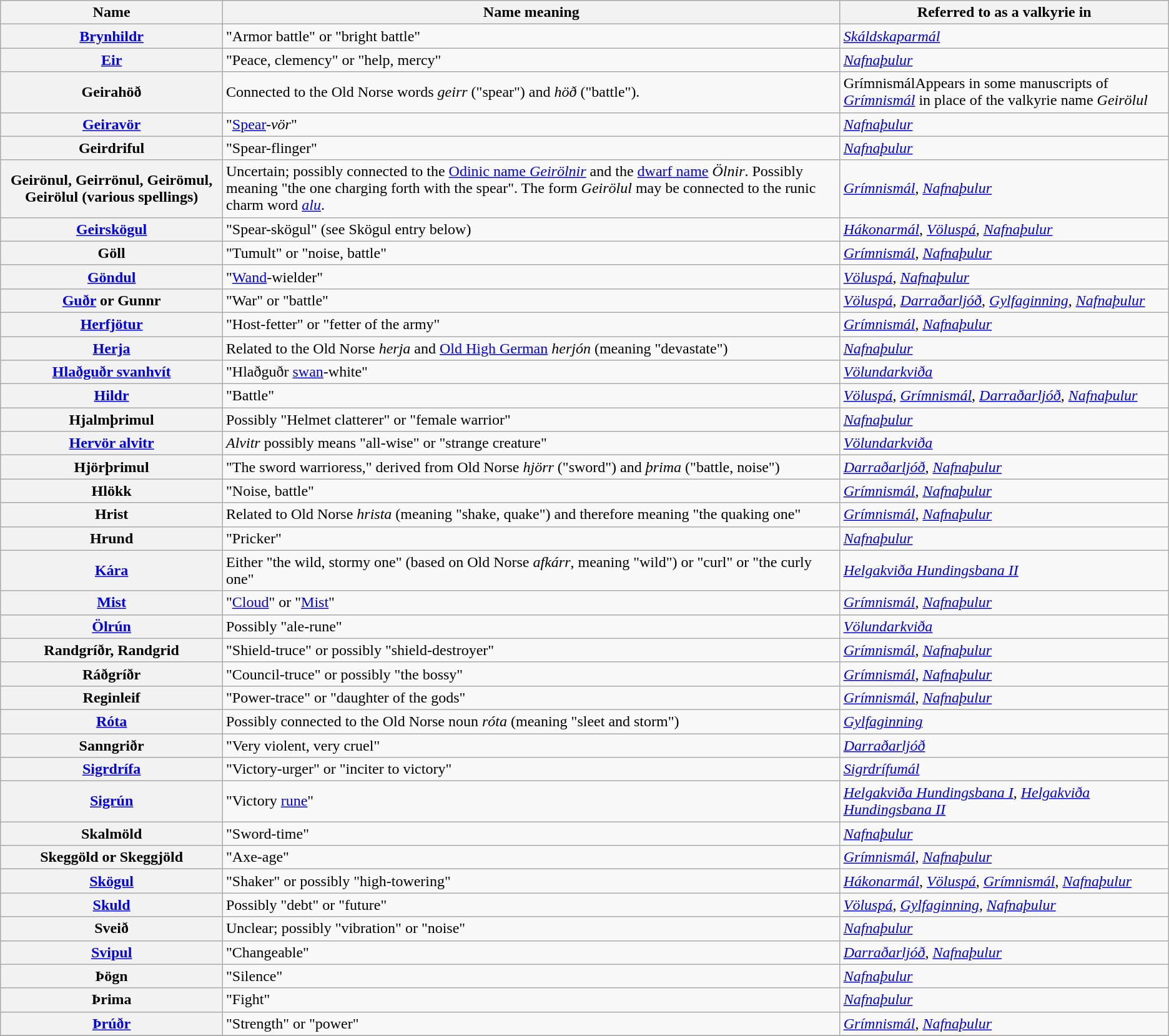<table class="wikitable sortable plainrowheaders">
<tr>
<th scope=col>Name</th>
<th class="unsortable" scope=col>Name meaning</th>
<th scope=col>Referred to as a valkyrie in</th>
</tr>
<tr>
<th scope=row><a href='#'>Brynhildr</a></th>
<td>"Armor battle" or "bright battle"</td>
<td><em><a href='#'>Skáldskaparmál</a></em></td>
</tr>
<tr>
<th scope=row><a href='#'>Eir</a></th>
<td>"Peace, clemency" or "help, mercy"</td>
<td><em><a href='#'>Nafnaþulur</a></em></td>
</tr>
<tr>
<th scope=row>Geirahöð</th>
<td>Connected to the Old Norse words <em>geirr</em> ("spear") and <em>höð</em> ("battle").</td>
<td><span>Grímnismál</span>Appears in some manuscripts of <em><a href='#'>Grímnismál</a></em> in place of the valkyrie name <em>Geirölul</em></td>
</tr>
<tr>
<th scope=row><a href='#'>Geiravör</a></th>
<td>"<a href='#'>Spear</a>-<em>vör</em>"</td>
<td><em><a href='#'>Nafnaþulur</a></em></td>
</tr>
<tr>
<th scope=row>Geirdriful</th>
<td>"Spear-flinger"</td>
<td><em><a href='#'>Nafnaþulur</a></em></td>
</tr>
<tr>
<th scope=row>Geirönul, Geirrönul, Geirömul, Geirölul (various spellings)</th>
<td>Uncertain; possibly connected to the <a href='#'>Odinic name <em>Geirölnir</em></a> and the <a href='#'>dwarf name</a> <em>Ölnir</em>. Possibly meaning "the one charging forth with the spear". The form <em>Geirölul</em> may be connected to the runic charm word <em><a href='#'>alu</a></em>.</td>
<td><em><a href='#'>Grímnismál</a></em>, <em><a href='#'>Nafnaþulur</a></em></td>
</tr>
<tr>
<th scope=row><a href='#'>Geirskögul</a></th>
<td>"Spear-skögul" (see Skögul entry below)</td>
<td><em><a href='#'>Hákonarmál</a></em>, <em><a href='#'>Völuspá</a></em>, <em><a href='#'>Nafnaþulur</a></em></td>
</tr>
<tr>
<th scope=row>Göll</th>
<td>"Tumult" or "noise, battle"</td>
<td><em><a href='#'>Grímnismál</a></em>, <em><a href='#'>Nafnaþulur</a></em></td>
</tr>
<tr>
<th scope=row><a href='#'>Göndul</a></th>
<td>"<a href='#'>Wand</a>-wielder"</td>
<td><em><a href='#'>Völuspá</a></em>, <em><a href='#'>Nafnaþulur</a></em></td>
</tr>
<tr>
<th scope=row><a href='#'>Guðr</a> or Gunnr</th>
<td>"War" or "battle"</td>
<td><em><a href='#'>Völuspá</a></em>, <em><a href='#'>Darraðarljóð</a></em>, <em><a href='#'>Gylfaginning</a></em>, <em><a href='#'>Nafnaþulur</a></em></td>
</tr>
<tr>
<th scope=row><a href='#'>Herfjötur</a></th>
<td>"Host-fetter" or "fetter of the army"</td>
<td><em><a href='#'>Grímnismál</a></em>, <em><a href='#'>Nafnaþulur</a></em></td>
</tr>
<tr>
<th scope=row><a href='#'>Herja</a></th>
<td>Related to the Old Norse <em>herja</em> and <a href='#'>Old High German</a> <em>herjón</em> (meaning "devastate")</td>
<td><em><a href='#'>Nafnaþulur</a></em></td>
</tr>
<tr>
<th scope=row><a href='#'>Hlaðguðr svanhvít</a></th>
<td>"Hlaðguðr <a href='#'>swan</a>-white"</td>
<td><em><a href='#'>Völundarkviða</a></em></td>
</tr>
<tr>
<th scope=row><a href='#'>Hildr</a></th>
<td>"Battle"</td>
<td><em><a href='#'>Völuspá</a></em>, <em><a href='#'>Grímnismál</a></em>, <em><a href='#'>Darraðarljóð</a></em>, <em><a href='#'>Nafnaþulur</a></em></td>
</tr>
<tr>
<th scope=row>Hjalmþrimul</th>
<td>Possibly "Helmet clatterer" or "female warrior"</td>
<td><em><a href='#'>Nafnaþulur</a></em></td>
</tr>
<tr>
<th scope=row><a href='#'>Hervör alvitr</a></th>
<td><em>Alvitr</em> possibly means "all-wise" or "strange creature"</td>
<td><em><a href='#'>Völundarkviða</a></em></td>
</tr>
<tr>
<th scope=row>Hjörþrimul</th>
<td>"The sword warrioress," derived from Old Norse <em>hjörr</em> ("sword") and <em>þrima</em> ("battle, noise")</td>
<td><em><a href='#'>Darraðarljóð</a></em>, <em><a href='#'>Nafnaþulur</a></em></td>
</tr>
<tr>
<th scope=row>Hlökk</th>
<td>"Noise, battle"</td>
<td><em><a href='#'>Grímnismál</a></em>, <em><a href='#'>Nafnaþulur</a></em></td>
</tr>
<tr>
<th scope=row>Hrist</th>
<td>Related to Old Norse <em>hrista</em> (meaning "shake, quake") and therefore meaning "the quaking one"</td>
<td><em><a href='#'>Grímnismál</a></em>, <em><a href='#'>Nafnaþulur</a></em></td>
</tr>
<tr>
<th scope=row>Hrund</th>
<td>"Pricker"</td>
<td><em><a href='#'>Nafnaþulur</a></em></td>
</tr>
<tr>
<th scope=row><a href='#'>Kára</a></th>
<td>Either "the wild, stormy one" (based on Old Norse <em>afkárr</em>, meaning "wild") or "curl" or "the curly one"</td>
<td><em><a href='#'>Helgakviða Hundingsbana II</a></em></td>
</tr>
<tr>
<th scope=row><a href='#'>Mist</a></th>
<td>"<a href='#'>Cloud</a>" or "<a href='#'>Mist</a>"</td>
<td><em><a href='#'>Grímnismál</a></em>, <em><a href='#'>Nafnaþulur</a></em></td>
</tr>
<tr>
<th scope=row><a href='#'>Ölrún</a></th>
<td>Possibly "ale-rune"</td>
<td><em><a href='#'>Völundarkviða</a></em></td>
</tr>
<tr>
<th scope=row>Randgríðr, Randgrid</th>
<td>"Shield-truce" or possibly "shield-destroyer"</td>
<td><em><a href='#'>Grímnismál</a></em>, <em><a href='#'>Nafnaþulur</a></em></td>
</tr>
<tr>
<th scope=row>Ráðgríðr</th>
<td>"Council-truce" or possibly "the bossy"</td>
<td><em><a href='#'>Grímnismál</a></em>, <em><a href='#'>Nafnaþulur</a></em></td>
</tr>
<tr>
<th scope=row>Reginleif</th>
<td>"Power-trace" or "daughter of the gods"</td>
<td><em><a href='#'>Grímnismál</a></em>, <em><a href='#'>Nafnaþulur</a></em></td>
</tr>
<tr>
<th scope=row><a href='#'>Róta</a></th>
<td>Possibly connected to the Old Norse noun <em>róta</em> (meaning "sleet and storm")</td>
<td><em><a href='#'>Gylfaginning</a></em></td>
</tr>
<tr>
<th scope=row>Sanngriðr</th>
<td>"Very violent, very cruel"</td>
<td><em><a href='#'>Darraðarljóð</a></em></td>
</tr>
<tr>
<th scope=row><a href='#'>Sigrdrífa</a></th>
<td>"Victory-urger" or "inciter to victory"</td>
<td><em><a href='#'>Sigrdrífumál</a></em></td>
</tr>
<tr>
<th scope=row><a href='#'>Sigrún</a></th>
<td>"Victory <a href='#'>rune</a>"</td>
<td><em><a href='#'>Helgakviða Hundingsbana I</a></em>, <em><a href='#'>Helgakviða Hundingsbana II</a></em></td>
</tr>
<tr>
<th scope=row>Skalmöld</th>
<td>"Sword-time"</td>
<td><em><a href='#'>Nafnaþulur</a></em></td>
</tr>
<tr>
<th scope=row>Skeggöld or Skeggjöld</th>
<td>"Axe-age"</td>
<td><em><a href='#'>Grímnismál</a></em>, <em><a href='#'>Nafnaþulur</a></em></td>
</tr>
<tr>
<th scope=row><a href='#'>Skögul</a></th>
<td>"Shaker" or possibly "high-towering"</td>
<td><em><a href='#'>Hákonarmál</a></em>, <em><a href='#'>Völuspá</a></em>, <em><a href='#'>Grímnismál</a></em>, <em><a href='#'>Nafnaþulur</a></em></td>
</tr>
<tr>
<th scope=row><a href='#'>Skuld</a></th>
<td>Possibly "debt" or "future"</td>
<td><em><a href='#'>Völuspá</a></em>, <em><a href='#'>Gylfaginning</a></em>, <em><a href='#'>Nafnaþulur</a></em></td>
</tr>
<tr>
<th scope=row>Sveið</th>
<td>Unclear; possibly "vibration" or "noise"</td>
<td><em><a href='#'>Nafnaþulur</a></em></td>
</tr>
<tr>
<th scope=row><a href='#'>Svipul</a></th>
<td>"Changeable"</td>
<td><em><a href='#'>Darraðarljóð</a></em>, <em><a href='#'>Nafnaþulur</a></em></td>
</tr>
<tr>
<th scope=row>Þögn</th>
<td>"Silence"</td>
<td><em><a href='#'>Nafnaþulur</a></em></td>
</tr>
<tr>
<th scope=row>Þrima</th>
<td>"Fight"</td>
<td><em><a href='#'>Nafnaþulur</a></em></td>
</tr>
<tr>
<th scope=row><a href='#'>Þrúðr</a></th>
<td>"Strength" or "power"</td>
<td><em><a href='#'>Grímnismál</a></em>, <em><a href='#'>Nafnaþulur</a></em></td>
</tr>
<tr>
</tr>
</table>
